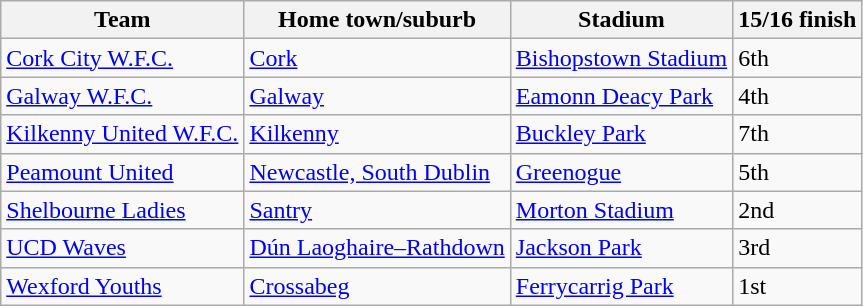<table class="wikitable sortable">
<tr>
<th>Team</th>
<th>Home town/suburb</th>
<th>Stadium</th>
<th>15/16 finish</th>
</tr>
<tr>
<td><a href='#'>Cork City W.F.C.</a></td>
<td><a href='#'>Cork</a></td>
<td><a href='#'>Bishopstown Stadium</a></td>
<td>6th</td>
</tr>
<tr>
<td><a href='#'>Galway W.F.C.</a></td>
<td><a href='#'>Galway</a></td>
<td><a href='#'>Eamonn Deacy Park</a></td>
<td>4th</td>
</tr>
<tr>
<td><a href='#'>Kilkenny United W.F.C.</a></td>
<td><a href='#'>Kilkenny</a></td>
<td><a href='#'>Buckley Park</a></td>
<td>7th</td>
</tr>
<tr>
<td><a href='#'>Peamount United</a></td>
<td><a href='#'>Newcastle, South Dublin</a></td>
<td><a href='#'>Greenogue</a></td>
<td>5th</td>
</tr>
<tr>
<td><a href='#'>Shelbourne Ladies</a></td>
<td><a href='#'>Santry</a></td>
<td><a href='#'>Morton Stadium</a></td>
<td>2nd</td>
</tr>
<tr>
<td><a href='#'>UCD Waves</a></td>
<td><a href='#'>Dún Laoghaire–Rathdown</a></td>
<td><a href='#'>Jackson Park</a></td>
<td>3rd</td>
</tr>
<tr>
<td><a href='#'>Wexford Youths</a></td>
<td><a href='#'>Crossabeg</a></td>
<td><a href='#'>Ferrycarrig Park</a></td>
<td>1st</td>
</tr>
</table>
